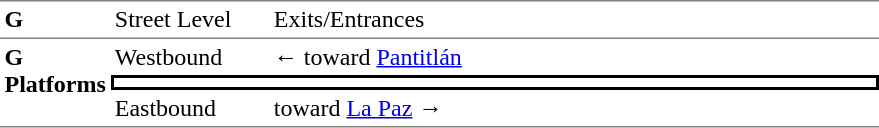<table border=0 cellspacing=0 cellpadding=3>
<tr>
<td style="border-top:solid 1px gray;" width=50 valign=top><strong>G</strong></td>
<td style="border-top:solid 1px gray;" width=100 valign=top>Street Level</td>
<td style="border-top:solid 1px gray;" width=400 valign=top>Exits/Entrances</td>
</tr>
<tr>
<td style="border-bottom:solid 1px gray;border-top:solid 1px gray;" width=50 rowspan=3 valign=top><strong>G<br>Platforms</strong></td>
<td style="border-top:solid 1px gray;" width=100>Westbound</td>
<td style="border-top:solid 1px gray;" width=390>←  toward <a href='#'>Pantitlán</a> </td>
</tr>
<tr>
<td style="border-top:solid 2px black;border-right:solid 2px black;border-left:solid 2px black;border-bottom:solid 2px black;text-align:center;" colspan=2></td>
</tr>
<tr>
<td style="border-bottom:solid 1px gray;">Eastbound</td>
<td style="border-bottom:solid 1px gray;">  toward <a href='#'>La Paz</a> →</td>
</tr>
</table>
